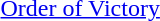<table>
<tr>
<td></td>
<td><a href='#'>Order of Victory</a></td>
</tr>
</table>
